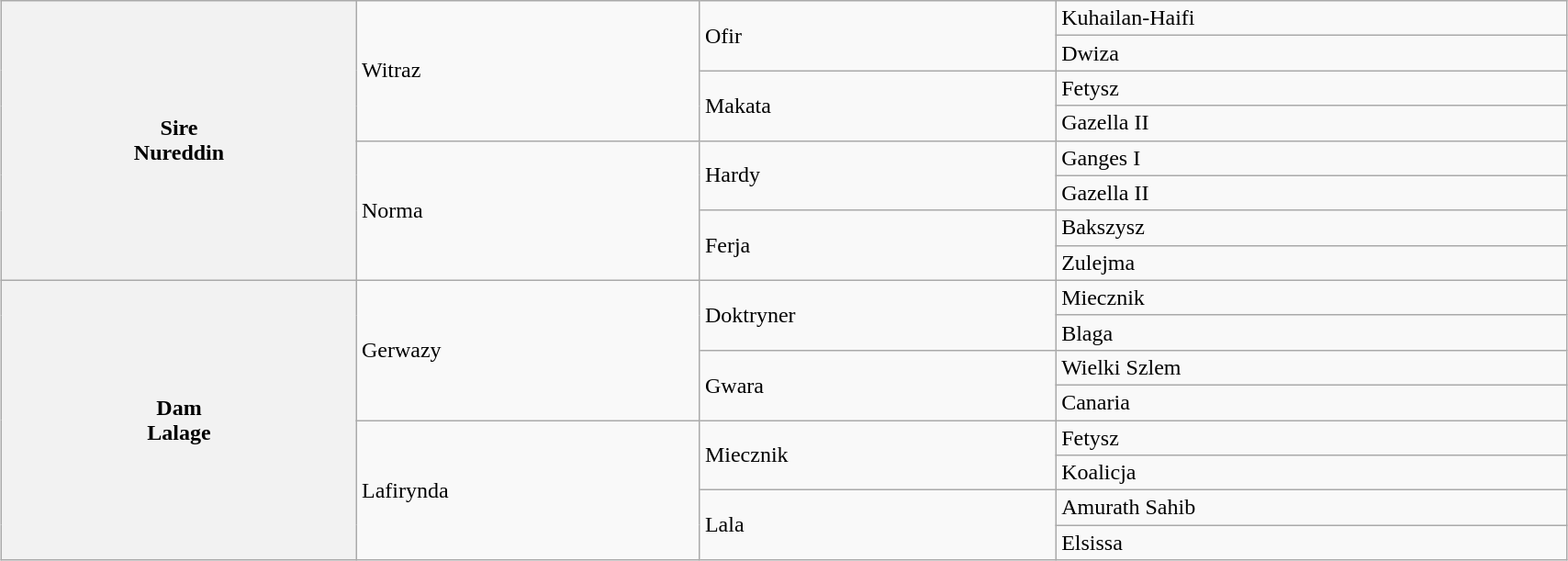<table class="wikitable" style="clear:both; margin:0em auto; width:90%;">
<tr>
<th rowspan="8">Sire<br>Nureddin</th>
<td rowspan="4">Witraz</td>
<td rowspan="2">Ofir</td>
<td>Kuhailan-Haifi</td>
</tr>
<tr>
<td>Dwiza</td>
</tr>
<tr>
<td rowspan="2">Makata</td>
<td>Fetysz</td>
</tr>
<tr>
<td>Gazella II</td>
</tr>
<tr>
<td rowspan="4">Norma</td>
<td rowspan="2">Hardy</td>
<td>Ganges I</td>
</tr>
<tr>
<td>Gazella II</td>
</tr>
<tr>
<td rowspan="2">Ferja</td>
<td>Bakszysz</td>
</tr>
<tr>
<td>Zulejma</td>
</tr>
<tr>
<th rowspan="8">Dam<br>Lalage</th>
<td rowspan="4">Gerwazy</td>
<td rowspan="2">Doktryner</td>
<td>Miecznik</td>
</tr>
<tr>
<td>Blaga</td>
</tr>
<tr>
<td rowspan="2">Gwara</td>
<td>Wielki Szlem</td>
</tr>
<tr>
<td>Canaria</td>
</tr>
<tr>
<td rowspan="4">Lafirynda</td>
<td rowspan="2">Miecznik</td>
<td>Fetysz</td>
</tr>
<tr>
<td>Koalicja</td>
</tr>
<tr>
<td rowspan="2">Lala</td>
<td>Amurath Sahib</td>
</tr>
<tr>
<td>Elsissa</td>
</tr>
</table>
